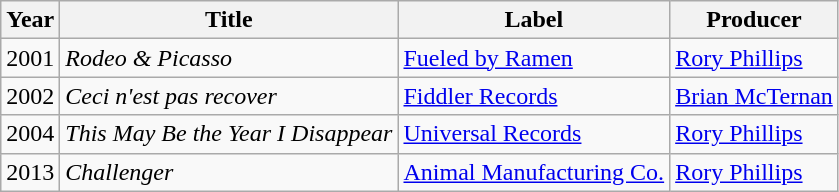<table class="wikitable">
<tr>
<th>Year</th>
<th>Title</th>
<th>Label</th>
<th>Producer</th>
</tr>
<tr>
<td>2001</td>
<td><em>Rodeo & Picasso</em></td>
<td><a href='#'>Fueled by Ramen</a></td>
<td><a href='#'>Rory Phillips</a></td>
</tr>
<tr>
<td>2002</td>
<td><em>Ceci n'est pas recover</em></td>
<td><a href='#'>Fiddler Records</a></td>
<td><a href='#'>Brian McTernan</a></td>
</tr>
<tr>
<td>2004</td>
<td><em>This May Be the Year I Disappear</em></td>
<td><a href='#'>Universal Records</a></td>
<td><a href='#'>Rory Phillips</a></td>
</tr>
<tr>
<td>2013</td>
<td><em>Challenger</em></td>
<td><a href='#'>Animal Manufacturing Co.</a></td>
<td><a href='#'>Rory Phillips</a></td>
</tr>
</table>
